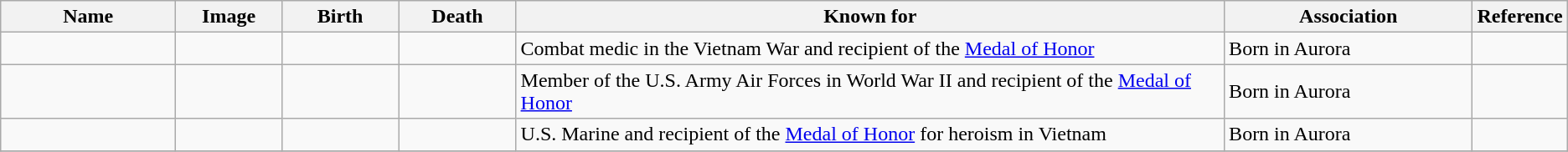<table class="wikitable sortable">
<tr>
<th scope="col" width="140">Name</th>
<th scope="col" width="80" class="unsortable">Image</th>
<th scope="col" width="90">Birth</th>
<th scope="col" width="90">Death</th>
<th scope="col" width="600" class="unsortable">Known for</th>
<th scope="col" width="200" class="unsortable">Association</th>
<th scope="col" width="30" class="unsortable">Reference</th>
</tr>
<tr>
<td></td>
<td></td>
<td align=right></td>
<td align=right></td>
<td>Combat medic in the Vietnam War and recipient of the <a href='#'>Medal of Honor</a></td>
<td>Born in Aurora</td>
<td align="center"></td>
</tr>
<tr>
<td></td>
<td></td>
<td align=right></td>
<td align=right></td>
<td>Member of the U.S. Army Air Forces in World War II and recipient of the <a href='#'>Medal of Honor</a></td>
<td>Born in Aurora</td>
<td align="center"></td>
</tr>
<tr>
<td></td>
<td></td>
<td align=right></td>
<td align=right></td>
<td>U.S. Marine and recipient of the <a href='#'>Medal of Honor</a> for heroism in Vietnam</td>
<td>Born in Aurora</td>
<td align="center"></td>
</tr>
<tr>
</tr>
</table>
